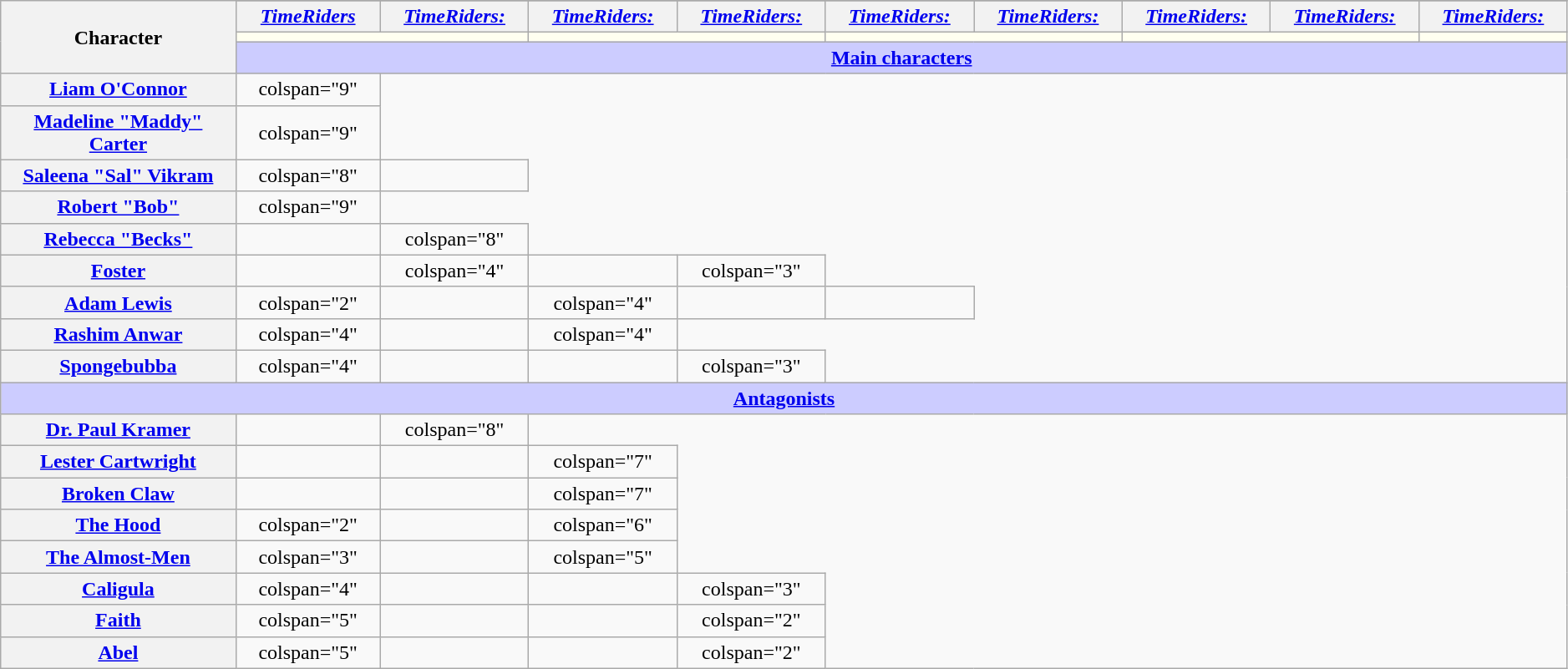<table class="wikitable" style="width:99%; text-align:center;">
<tr>
<th rowspan="4" style="width:15%;">Character</th>
</tr>
<tr>
<th><a href='#'><em>TimeRiders</em></a></th>
<th><a href='#'><em>TimeRiders:<br></em></a></th>
<th><a href='#'><em>TimeRiders:<br></em></a></th>
<th><a href='#'><em>TimeRiders:<br></em></a></th>
<th><a href='#'><em>TimeRiders:<br></em></a></th>
<th><a href='#'><em>TimeRiders:<br></em></a></th>
<th><a href='#'><em>TimeRiders:<br></em></a></th>
<th><a href='#'><em>TimeRiders:<br></em></a></th>
<th><a href='#'><em>TimeRiders:<br></em></a></th>
</tr>
<tr>
<td colspan="2" style="background:ivory; text-align:center;"></td>
<td colspan="2" style="background:ivory; text-align:center;"></td>
<td colspan="2" style="background:ivory; text-align:center;"></td>
<td colspan="2" style="background:ivory; text-align:center;"></td>
<td style="background:ivory; text-align:center;"></td>
</tr>
<tr>
<th colspan="9" style="background-color:#ccccff;"><a href='#'>Main characters</a></th>
</tr>
<tr>
<th style="text-align:center;"><a href='#'>Liam O'Connor</a></th>
<td>colspan="9" </td>
</tr>
<tr>
<th style="text-align:center;"><a href='#'>Madeline "Maddy" Carter</a></th>
<td>colspan="9" </td>
</tr>
<tr>
<th style="text-align:center;"><a href='#'>Saleena "Sal" Vikram</a></th>
<td>colspan="8" </td>
<td></td>
</tr>
<tr>
<th style="text-align:center;"><a href='#'>Robert "Bob"</a></th>
<td>colspan="9" </td>
</tr>
<tr>
<th style="text-align:center;"><a href='#'>Rebecca "Becks"</a></th>
<td></td>
<td>colspan="8" </td>
</tr>
<tr>
<th style="text-align:center;"><a href='#'>Foster</a></th>
<td></td>
<td>colspan="4" </td>
<td></td>
<td>colspan="3" </td>
</tr>
<tr>
<th style="text-align:center;"><a href='#'>Adam Lewis</a></th>
<td>colspan="2" </td>
<td></td>
<td>colspan="4" </td>
<td></td>
<td></td>
</tr>
<tr>
<th style="text-align:center;"><a href='#'>Rashim Anwar</a></th>
<td>colspan="4" </td>
<td></td>
<td>colspan="4" </td>
</tr>
<tr>
<th style="text-align:center;"><a href='#'>Spongebubba</a></th>
<td>colspan="4" </td>
<td></td>
<td></td>
<td>colspan="3" </td>
</tr>
<tr>
<th colspan="10" style="background-color:#ccccff;"><a href='#'>Antagonists</a></th>
</tr>
<tr>
<th><a href='#'>Dr. Paul Kramer</a></th>
<td></td>
<td>colspan="8" </td>
</tr>
<tr>
<th><a href='#'>Lester Cartwright</a></th>
<td></td>
<td></td>
<td>colspan="7" </td>
</tr>
<tr>
<th><a href='#'>Broken Claw</a></th>
<td></td>
<td></td>
<td>colspan="7" </td>
</tr>
<tr>
<th><a href='#'>The Hood</a></th>
<td>colspan="2" </td>
<td></td>
<td>colspan="6" </td>
</tr>
<tr>
<th><a href='#'>The Almost-Men</a></th>
<td>colspan="3" </td>
<td></td>
<td>colspan="5" </td>
</tr>
<tr>
<th style="text-align:center;"><a href='#'>Caligula</a></th>
<td>colspan="4" </td>
<td></td>
<td></td>
<td>colspan="3" </td>
</tr>
<tr>
<th style="text-align:center;"><a href='#'>Faith</a></th>
<td>colspan="5" </td>
<td></td>
<td></td>
<td>colspan="2" </td>
</tr>
<tr>
<th style="text-align:center;"><a href='#'>Abel</a></th>
<td>colspan="5" </td>
<td></td>
<td></td>
<td>colspan="2" </td>
</tr>
</table>
